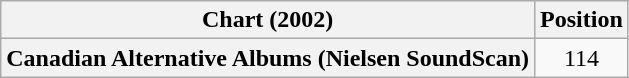<table class="wikitable plainrowheaders" style="text-align:center">
<tr>
<th scope="col">Chart (2002)</th>
<th scope="col">Position</th>
</tr>
<tr>
<th scope="row">Canadian Alternative Albums (Nielsen SoundScan)</th>
<td>114</td>
</tr>
</table>
